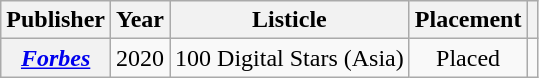<table class="wikitable unsortable plainrowheaders" style="text-align:center">
<tr>
<th scope="col">Publisher</th>
<th scope="col">Year</th>
<th scope="col">Listicle</th>
<th scope="col">Placement</th>
<th scope="col" class="unsortable"></th>
</tr>
<tr>
<th scope="row"><em><a href='#'>Forbes</a></em></th>
<td>2020</td>
<td>100 Digital Stars (Asia)</td>
<td style="text-align:center">Placed</td>
<td style="text-align:center"></td>
</tr>
</table>
